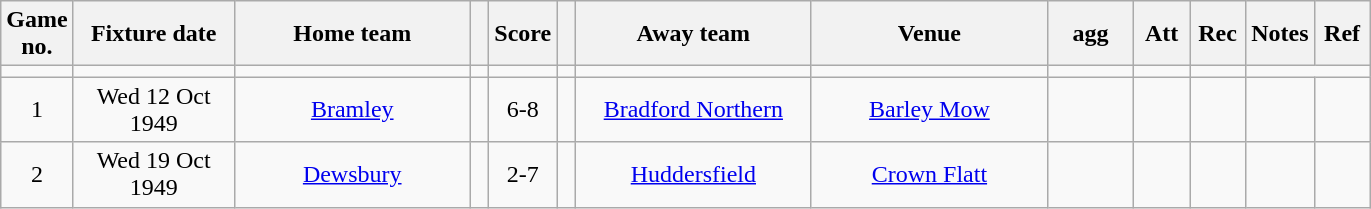<table class="wikitable" style="text-align:center;">
<tr>
<th width=20 abbr="No">Game no.</th>
<th width=100 abbr="Date">Fixture date</th>
<th width=150 abbr="Home team">Home team</th>
<th width=5 abbr="space"></th>
<th width=20 abbr="Score">Score</th>
<th width=5 abbr="space"></th>
<th width=150 abbr="Away team">Away team</th>
<th width=150 abbr="Venue">Venue</th>
<th width=50 abbr="agg">agg</th>
<th width=30 abbr="Att">Att</th>
<th width=30 abbr="Rec">Rec</th>
<th width=20 abbr="Notes">Notes</th>
<th width=30 abbr="Ref">Ref</th>
</tr>
<tr>
<td></td>
<td></td>
<td></td>
<td></td>
<td></td>
<td></td>
<td></td>
<td></td>
<td></td>
<td></td>
<td></td>
</tr>
<tr>
<td>1</td>
<td>Wed 12 Oct 1949</td>
<td><a href='#'>Bramley</a></td>
<td></td>
<td>6-8</td>
<td></td>
<td><a href='#'>Bradford Northern</a></td>
<td><a href='#'>Barley Mow</a></td>
<td></td>
<td></td>
<td></td>
<td></td>
<td></td>
</tr>
<tr>
<td>2</td>
<td>Wed 19 Oct 1949</td>
<td><a href='#'>Dewsbury</a></td>
<td></td>
<td>2-7</td>
<td></td>
<td><a href='#'>Huddersfield</a></td>
<td><a href='#'>Crown Flatt</a></td>
<td></td>
<td></td>
<td></td>
<td></td>
<td></td>
</tr>
</table>
